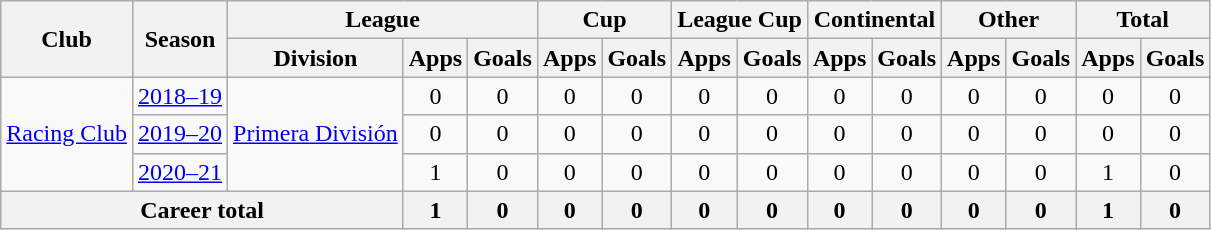<table class="wikitable" style="text-align:center">
<tr>
<th rowspan="2">Club</th>
<th rowspan="2">Season</th>
<th colspan="3">League</th>
<th colspan="2">Cup</th>
<th colspan="2">League Cup</th>
<th colspan="2">Continental</th>
<th colspan="2">Other</th>
<th colspan="2">Total</th>
</tr>
<tr>
<th>Division</th>
<th>Apps</th>
<th>Goals</th>
<th>Apps</th>
<th>Goals</th>
<th>Apps</th>
<th>Goals</th>
<th>Apps</th>
<th>Goals</th>
<th>Apps</th>
<th>Goals</th>
<th>Apps</th>
<th>Goals</th>
</tr>
<tr>
<td rowspan="3"><a href='#'>Racing Club</a></td>
<td><a href='#'>2018–19</a></td>
<td rowspan="3"><a href='#'>Primera División</a></td>
<td>0</td>
<td>0</td>
<td>0</td>
<td>0</td>
<td>0</td>
<td>0</td>
<td>0</td>
<td>0</td>
<td>0</td>
<td>0</td>
<td>0</td>
<td>0</td>
</tr>
<tr>
<td><a href='#'>2019–20</a></td>
<td>0</td>
<td>0</td>
<td>0</td>
<td>0</td>
<td>0</td>
<td>0</td>
<td>0</td>
<td>0</td>
<td>0</td>
<td>0</td>
<td>0</td>
<td>0</td>
</tr>
<tr>
<td><a href='#'>2020–21</a></td>
<td>1</td>
<td>0</td>
<td>0</td>
<td>0</td>
<td>0</td>
<td>0</td>
<td>0</td>
<td>0</td>
<td>0</td>
<td>0</td>
<td>1</td>
<td>0</td>
</tr>
<tr>
<th colspan="3">Career total</th>
<th>1</th>
<th>0</th>
<th>0</th>
<th>0</th>
<th>0</th>
<th>0</th>
<th>0</th>
<th>0</th>
<th>0</th>
<th>0</th>
<th>1</th>
<th>0</th>
</tr>
</table>
